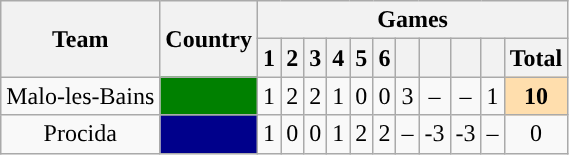<table class="wikitable plainrowheaders" style="text-align:center;">
<tr>
<th rowspan=2>Team</th>
<th rowspan=2>Country</th>
<th colspan=11>Games</th>
</tr>
<tr>
<th>1</th>
<th>2</th>
<th>3</th>
<th>4</th>
<th>5</th>
<th>6</th>
<th></th>
<th></th>
<th></th>
<th></th>
<th>Total</th>
</tr>
<tr>
<td>Malo-les-Bains</td>
<td style="background:green"></td>
<td>1</td>
<td>2</td>
<td>2</td>
<td>1</td>
<td>0</td>
<td>0</td>
<td>3</td>
<td>–</td>
<td>–</td>
<td>1</td>
<td style="font-weight:bold; background:NavajoWhite;">10</td>
</tr>
<tr>
<td>Procida</td>
<td style="background:darkblue"></td>
<td>1</td>
<td>0</td>
<td>0</td>
<td>1</td>
<td>2</td>
<td>2</td>
<td>–</td>
<td>-3</td>
<td>-3</td>
<td>–</td>
<td>0</td>
</tr>
</table>
